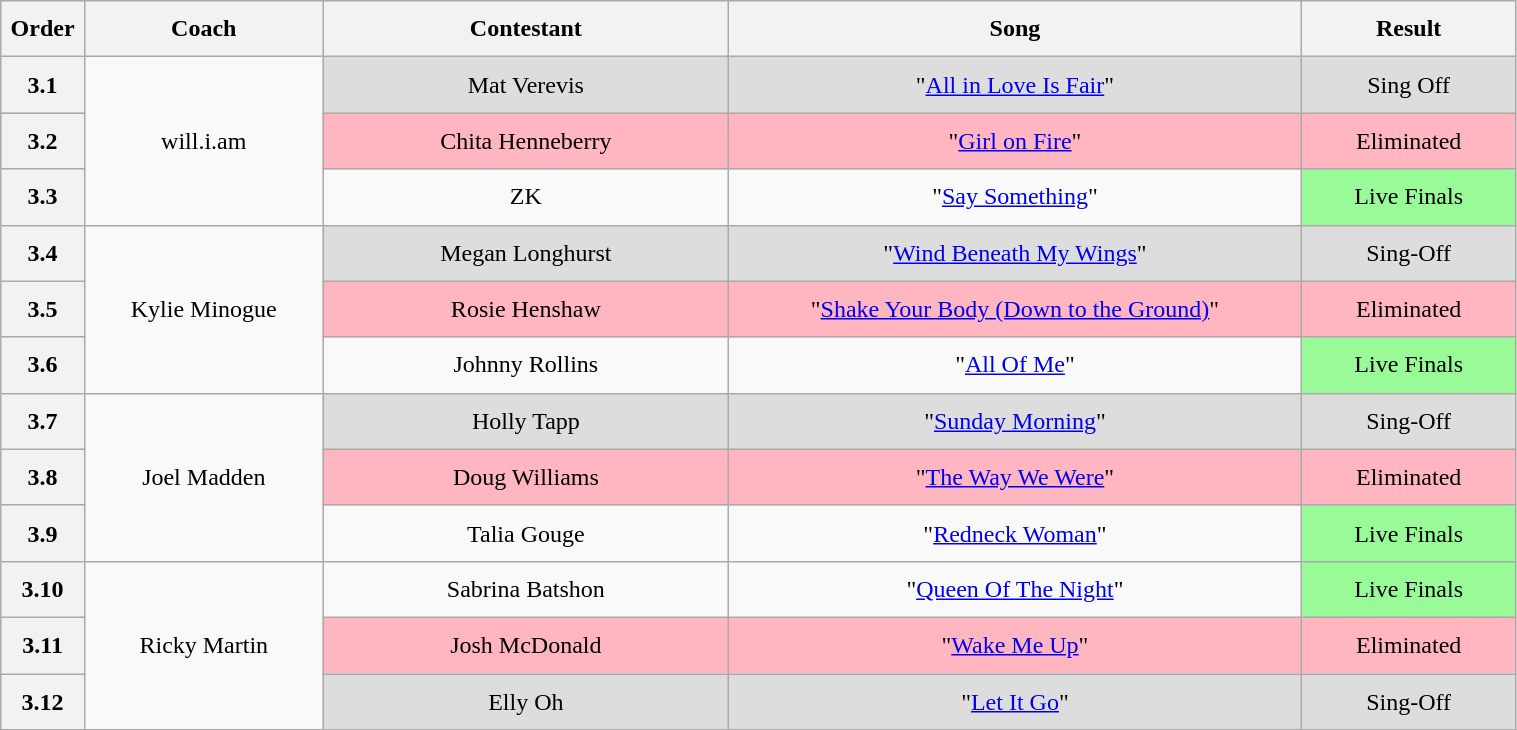<table class="wikitable" style="text-align:center; width:80%; line-height:30px;">
<tr>
<th width="1%">Order</th>
<th width="10%">Coach</th>
<th width="17%">Contestant</th>
<th width="24%">Song</th>
<th width="9%">Result</th>
</tr>
<tr>
<th scope="row">3.1</th>
<td rowspan="3">will.i.am</td>
<td style="background:#ddd">Mat Verevis</td>
<td style="background:#ddd">"<a href='#'>All in Love Is Fair</a>"</td>
<td style="background:#ddd">Sing Off</td>
</tr>
<tr style="background:lightpink">
<th scope="row">3.2</th>
<td>Chita Henneberry</td>
<td>"<a href='#'>Girl on Fire</a>"</td>
<td>Eliminated</td>
</tr>
<tr>
<th scope="row">3.3</th>
<td>ZK</td>
<td>"<a href='#'>Say Something</a>"</td>
<td style="background:palegreen">Live Finals</td>
</tr>
<tr>
<th scope="row">3.4</th>
<td rowspan="3">Kylie Minogue</td>
<td style="background:#ddd">Megan Longhurst</td>
<td style="background:#ddd">"<a href='#'>Wind Beneath My Wings</a>"</td>
<td style="background:#ddd">Sing-Off</td>
</tr>
<tr>
<th scope="row">3.5</th>
<td style="background:lightpink">Rosie Henshaw</td>
<td style="background:lightpink">"<a href='#'>Shake Your Body (Down to the Ground)</a>"</td>
<td style="background:lightpink">Eliminated</td>
</tr>
<tr>
<th scope="row">3.6</th>
<td>Johnny Rollins</td>
<td>"<a href='#'>All Of Me</a>"</td>
<td style="background:palegreen">Live Finals</td>
</tr>
<tr>
<th scope="row">3.7</th>
<td rowspan="3">Joel Madden</td>
<td style="background:#ddd">Holly Tapp</td>
<td style="background:#ddd">"<a href='#'>Sunday Morning</a>"</td>
<td style="background:#ddd">Sing-Off</td>
</tr>
<tr>
<th scope="row">3.8</th>
<td style="background:lightpink">Doug Williams</td>
<td style="background:lightpink">"<a href='#'>The Way We Were</a>"</td>
<td style="background:lightpink">Eliminated</td>
</tr>
<tr>
<th scope="row">3.9</th>
<td>Talia Gouge</td>
<td>"<a href='#'>Redneck Woman</a>"</td>
<td style="background:palegreen">Live Finals</td>
</tr>
<tr>
<th scope="row">3.10</th>
<td rowspan="3">Ricky Martin</td>
<td>Sabrina Batshon</td>
<td>"<a href='#'>Queen Of The Night</a>"</td>
<td style="background:palegreen">Live Finals</td>
</tr>
<tr>
<th scope="row">3.11</th>
<td style="background:lightpink">Josh McDonald</td>
<td style="background:lightpink">"<a href='#'>Wake Me Up</a>"</td>
<td style="background:lightpink">Eliminated</td>
</tr>
<tr>
<th scope="row">3.12</th>
<td style="background:#ddd">Elly Oh</td>
<td style="background:#ddd">"<a href='#'>Let It Go</a>"</td>
<td style="background:#ddd">Sing-Off</td>
</tr>
</table>
